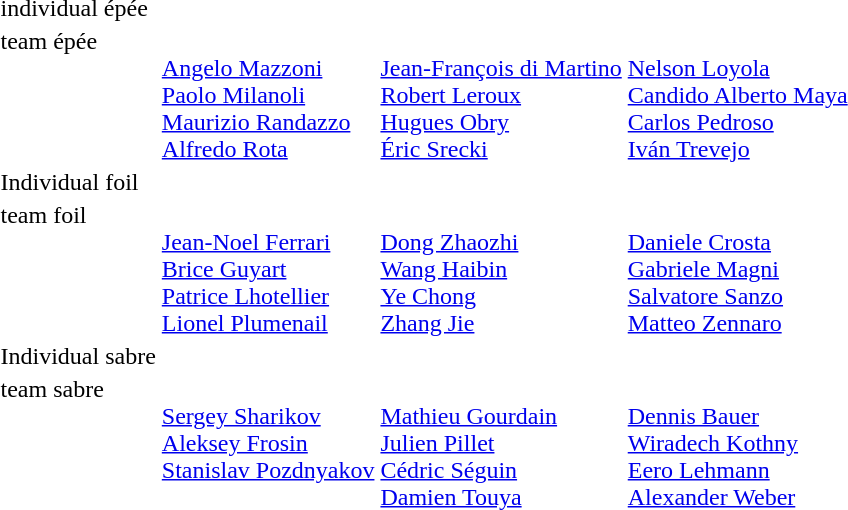<table>
<tr>
<td>individual épée<br></td>
<td></td>
<td></td>
<td></td>
</tr>
<tr valign="top">
<td>team épée<br></td>
<td><br><a href='#'>Angelo Mazzoni</a><br> <a href='#'>Paolo Milanoli</a><br> <a href='#'>Maurizio Randazzo</a><br> <a href='#'>Alfredo Rota</a></td>
<td><br><a href='#'>Jean-François di Martino</a><br> <a href='#'>Robert Leroux</a><br> <a href='#'>Hugues Obry</a><br> <a href='#'>Éric Srecki</a></td>
<td><br><a href='#'>Nelson Loyola</a><br> <a href='#'>Candido Alberto Maya</a><br> <a href='#'>Carlos Pedroso</a><br> <a href='#'>Iván Trevejo</a></td>
</tr>
<tr>
<td>Individual foil<br></td>
<td></td>
<td></td>
<td></td>
</tr>
<tr valign="top">
<td>team foil<br></td>
<td><br> <a href='#'>Jean-Noel Ferrari</a> <br><a href='#'>Brice Guyart</a><br> <a href='#'>Patrice Lhotellier</a><br> <a href='#'>Lionel Plumenail</a></td>
<td><br><a href='#'>Dong Zhaozhi</a><br> <a href='#'>Wang Haibin</a><br> <a href='#'>Ye Chong</a><br> <a href='#'>Zhang Jie</a></td>
<td><br><a href='#'>Daniele Crosta</a><br> <a href='#'>Gabriele Magni</a><br> <a href='#'>Salvatore Sanzo</a><br> <a href='#'>Matteo Zennaro</a></td>
</tr>
<tr>
<td>Individual sabre<br></td>
<td></td>
<td></td>
<td></td>
</tr>
<tr valign="top">
<td>team sabre<br></td>
<td><br><a href='#'>Sergey Sharikov</a><br> <a href='#'>Aleksey Frosin</a><br> <a href='#'>Stanislav Pozdnyakov</a></td>
<td><br><a href='#'>Mathieu Gourdain</a><br> <a href='#'>Julien Pillet</a><br> <a href='#'>Cédric Séguin</a><br> <a href='#'>Damien Touya</a></td>
<td><br><a href='#'>Dennis Bauer</a><br> <a href='#'>Wiradech Kothny</a><br> <a href='#'>Eero Lehmann</a><br> <a href='#'>Alexander Weber</a></td>
</tr>
<tr>
</tr>
</table>
